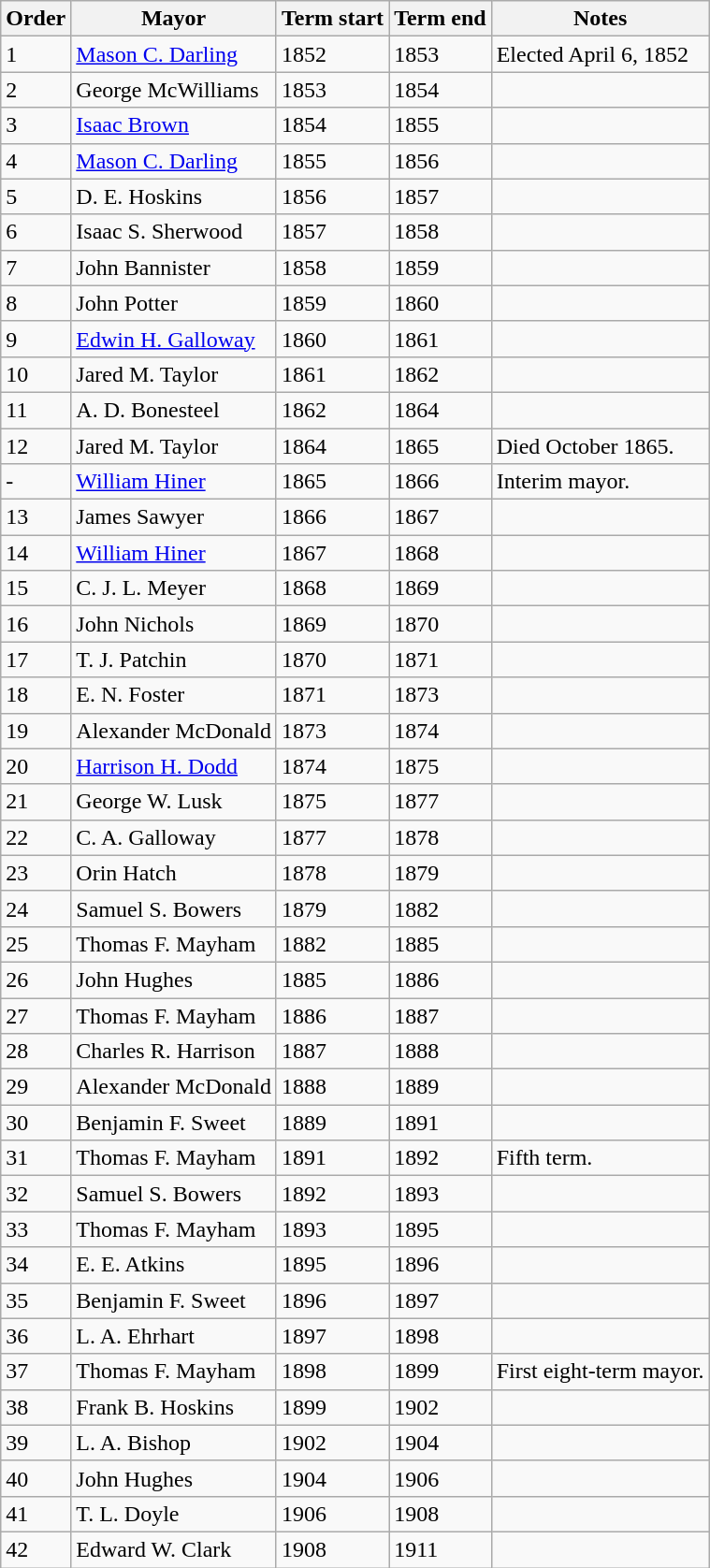<table class="wikitable">
<tr>
<th>Order</th>
<th>Mayor</th>
<th>Term start</th>
<th>Term end</th>
<th>Notes</th>
</tr>
<tr>
<td>1</td>
<td><a href='#'>Mason C. Darling</a></td>
<td>1852</td>
<td>1853</td>
<td>Elected April 6, 1852</td>
</tr>
<tr>
<td>2</td>
<td>George McWilliams</td>
<td>1853</td>
<td>1854</td>
<td></td>
</tr>
<tr>
<td>3</td>
<td><a href='#'>Isaac Brown</a></td>
<td>1854</td>
<td>1855</td>
<td></td>
</tr>
<tr>
<td>4</td>
<td><a href='#'>Mason C. Darling</a></td>
<td>1855</td>
<td>1856</td>
<td></td>
</tr>
<tr>
<td>5</td>
<td>D. E. Hoskins</td>
<td>1856</td>
<td>1857</td>
<td></td>
</tr>
<tr>
<td>6</td>
<td>Isaac S. Sherwood</td>
<td>1857</td>
<td>1858</td>
<td></td>
</tr>
<tr>
<td>7</td>
<td>John Bannister</td>
<td>1858</td>
<td>1859</td>
<td></td>
</tr>
<tr>
<td>8</td>
<td>John Potter</td>
<td>1859</td>
<td>1860</td>
<td></td>
</tr>
<tr>
<td>9</td>
<td><a href='#'>Edwin H. Galloway</a></td>
<td>1860</td>
<td>1861</td>
<td></td>
</tr>
<tr>
<td>10</td>
<td>Jared M. Taylor</td>
<td>1861</td>
<td>1862</td>
<td></td>
</tr>
<tr>
<td>11</td>
<td>A. D. Bonesteel</td>
<td>1862</td>
<td>1864</td>
<td></td>
</tr>
<tr>
<td>12</td>
<td>Jared M. Taylor</td>
<td>1864</td>
<td>1865</td>
<td>Died October 1865.</td>
</tr>
<tr>
<td>-</td>
<td><a href='#'>William Hiner</a></td>
<td>1865</td>
<td>1866</td>
<td>Interim mayor.</td>
</tr>
<tr>
<td>13</td>
<td>James Sawyer</td>
<td>1866</td>
<td>1867</td>
<td></td>
</tr>
<tr>
<td>14</td>
<td><a href='#'>William Hiner</a></td>
<td>1867</td>
<td>1868</td>
<td></td>
</tr>
<tr>
<td>15</td>
<td>C. J. L. Meyer</td>
<td>1868</td>
<td>1869</td>
<td></td>
</tr>
<tr>
<td>16</td>
<td>John Nichols</td>
<td>1869</td>
<td>1870</td>
<td></td>
</tr>
<tr>
<td>17</td>
<td>T. J. Patchin</td>
<td>1870</td>
<td>1871</td>
<td></td>
</tr>
<tr>
<td>18</td>
<td>E. N. Foster</td>
<td>1871</td>
<td>1873</td>
<td></td>
</tr>
<tr>
<td>19</td>
<td>Alexander McDonald</td>
<td>1873</td>
<td>1874</td>
<td></td>
</tr>
<tr>
<td>20</td>
<td><a href='#'>Harrison H. Dodd</a></td>
<td>1874</td>
<td>1875</td>
<td></td>
</tr>
<tr>
<td>21</td>
<td>George W. Lusk</td>
<td>1875</td>
<td>1877</td>
<td></td>
</tr>
<tr>
<td>22</td>
<td>C. A. Galloway</td>
<td>1877</td>
<td>1878</td>
<td></td>
</tr>
<tr>
<td>23</td>
<td>Orin Hatch</td>
<td>1878</td>
<td>1879</td>
<td></td>
</tr>
<tr>
<td>24</td>
<td>Samuel S. Bowers</td>
<td>1879</td>
<td>1882</td>
<td></td>
</tr>
<tr>
<td>25</td>
<td>Thomas F. Mayham</td>
<td>1882</td>
<td>1885</td>
<td></td>
</tr>
<tr>
<td>26</td>
<td>John Hughes</td>
<td>1885</td>
<td>1886</td>
<td></td>
</tr>
<tr>
<td>27</td>
<td>Thomas F. Mayham</td>
<td>1886</td>
<td>1887</td>
<td></td>
</tr>
<tr>
<td>28</td>
<td>Charles R. Harrison</td>
<td>1887</td>
<td>1888</td>
<td></td>
</tr>
<tr>
<td>29</td>
<td>Alexander McDonald</td>
<td>1888</td>
<td>1889</td>
<td></td>
</tr>
<tr>
<td>30</td>
<td>Benjamin F. Sweet</td>
<td>1889</td>
<td>1891</td>
<td></td>
</tr>
<tr>
<td>31</td>
<td>Thomas F. Mayham</td>
<td>1891</td>
<td>1892</td>
<td>Fifth term.</td>
</tr>
<tr>
<td>32</td>
<td>Samuel S. Bowers</td>
<td>1892</td>
<td>1893</td>
<td></td>
</tr>
<tr>
<td>33</td>
<td>Thomas F. Mayham</td>
<td>1893</td>
<td>1895</td>
<td></td>
</tr>
<tr>
<td>34</td>
<td>E. E. Atkins</td>
<td>1895</td>
<td>1896</td>
<td></td>
</tr>
<tr>
<td>35</td>
<td>Benjamin F. Sweet</td>
<td>1896</td>
<td>1897</td>
<td></td>
</tr>
<tr>
<td>36</td>
<td>L. A. Ehrhart</td>
<td>1897</td>
<td>1898</td>
<td></td>
</tr>
<tr>
<td>37</td>
<td>Thomas F. Mayham</td>
<td>1898</td>
<td>1899</td>
<td>First eight-term mayor.</td>
</tr>
<tr>
<td>38</td>
<td>Frank B. Hoskins</td>
<td>1899</td>
<td>1902</td>
<td></td>
</tr>
<tr>
<td>39</td>
<td>L. A. Bishop</td>
<td>1902</td>
<td>1904</td>
<td></td>
</tr>
<tr>
<td>40</td>
<td>John Hughes</td>
<td>1904</td>
<td>1906</td>
<td></td>
</tr>
<tr>
<td>41</td>
<td>T. L. Doyle</td>
<td>1906</td>
<td>1908</td>
<td></td>
</tr>
<tr>
<td>42</td>
<td>Edward W. Clark</td>
<td>1908</td>
<td>1911</td>
<td></td>
</tr>
</table>
